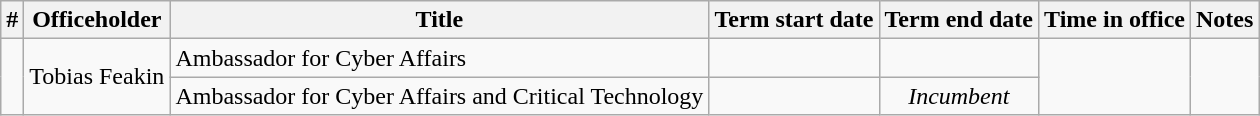<table class='wikitable sortable'>
<tr>
<th>#</th>
<th>Officeholder</th>
<th>Title</th>
<th>Term start date</th>
<th>Term end date</th>
<th>Time in office</th>
<th>Notes</th>
</tr>
<tr>
<td rowspan=2 align=center></td>
<td rowspan=2>Tobias Feakin</td>
<td>Ambassador for Cyber Affairs</td>
<td align=center></td>
<td align=center></td>
<td rowspan=2 align=right></td>
<td rowspan=2></td>
</tr>
<tr>
<td>Ambassador for Cyber Affairs and Critical Technology</td>
<td align=center></td>
<td align=center><em>Incumbent</em></td>
</tr>
</table>
